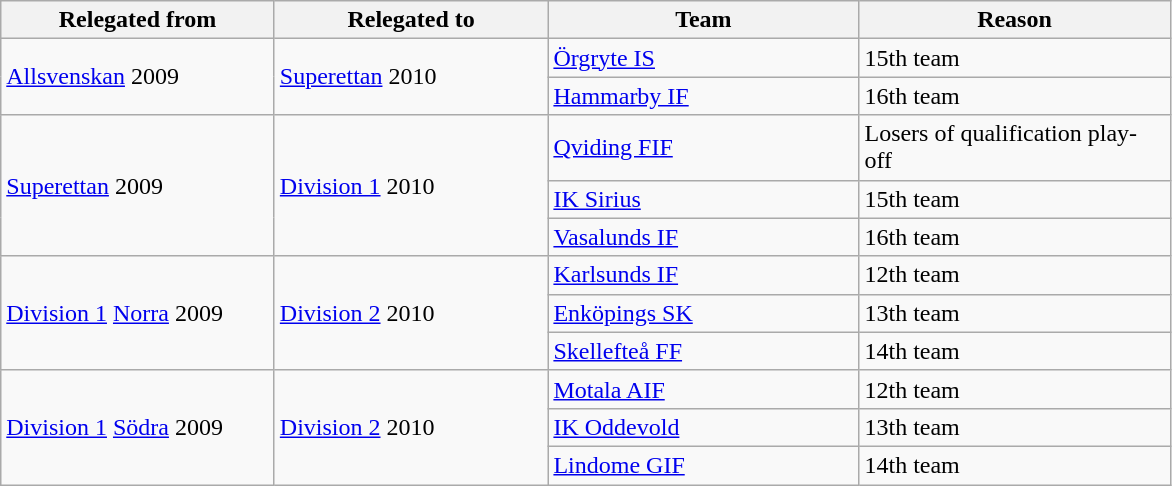<table class="wikitable" style="text-align: left;">
<tr>
<th style="width: 175px;">Relegated from</th>
<th style="width: 175px;">Relegated to</th>
<th style="width: 200px;">Team</th>
<th style="width: 200px;">Reason</th>
</tr>
<tr>
<td rowspan="2"><a href='#'>Allsvenskan</a> 2009</td>
<td rowspan="2"><a href='#'>Superettan</a> 2010</td>
<td><a href='#'>Örgryte IS</a></td>
<td>15th team</td>
</tr>
<tr>
<td><a href='#'>Hammarby IF</a></td>
<td>16th team</td>
</tr>
<tr>
<td rowspan="3"><a href='#'>Superettan</a> 2009</td>
<td rowspan="3"><a href='#'>Division 1</a> 2010</td>
<td><a href='#'>Qviding FIF</a></td>
<td>Losers of qualification play-off</td>
</tr>
<tr>
<td><a href='#'>IK Sirius</a></td>
<td>15th team</td>
</tr>
<tr>
<td><a href='#'>Vasalunds IF</a></td>
<td>16th team</td>
</tr>
<tr>
<td rowspan="3"><a href='#'>Division 1</a> <a href='#'>Norra</a> 2009</td>
<td rowspan="3"><a href='#'>Division 2</a> 2010</td>
<td><a href='#'>Karlsunds IF</a></td>
<td>12th team</td>
</tr>
<tr>
<td><a href='#'>Enköpings SK</a></td>
<td>13th team</td>
</tr>
<tr>
<td><a href='#'>Skellefteå FF</a></td>
<td>14th team</td>
</tr>
<tr>
<td rowspan="3"><a href='#'>Division 1</a> <a href='#'>Södra</a> 2009</td>
<td rowspan="3"><a href='#'>Division 2</a> 2010</td>
<td><a href='#'>Motala AIF</a></td>
<td>12th team</td>
</tr>
<tr>
<td><a href='#'>IK Oddevold</a></td>
<td>13th team</td>
</tr>
<tr>
<td><a href='#'>Lindome GIF</a></td>
<td>14th team</td>
</tr>
</table>
